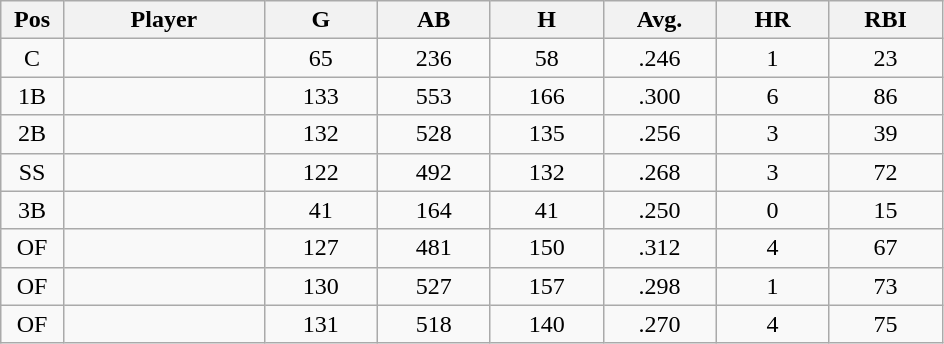<table class="wikitable sortable">
<tr>
<th bgcolor="#DDDDFF" width="5%">Pos</th>
<th bgcolor="#DDDDFF" width="16%">Player</th>
<th bgcolor="#DDDDFF" width="9%">G</th>
<th bgcolor="#DDDDFF" width="9%">AB</th>
<th bgcolor="#DDDDFF" width="9%">H</th>
<th bgcolor="#DDDDFF" width="9%">Avg.</th>
<th bgcolor="#DDDDFF" width="9%">HR</th>
<th bgcolor="#DDDDFF" width="9%">RBI</th>
</tr>
<tr align="center">
<td>C</td>
<td></td>
<td>65</td>
<td>236</td>
<td>58</td>
<td>.246</td>
<td>1</td>
<td>23</td>
</tr>
<tr align="center">
<td>1B</td>
<td></td>
<td>133</td>
<td>553</td>
<td>166</td>
<td>.300</td>
<td>6</td>
<td>86</td>
</tr>
<tr align="center">
<td>2B</td>
<td></td>
<td>132</td>
<td>528</td>
<td>135</td>
<td>.256</td>
<td>3</td>
<td>39</td>
</tr>
<tr align="center">
<td>SS</td>
<td></td>
<td>122</td>
<td>492</td>
<td>132</td>
<td>.268</td>
<td>3</td>
<td>72</td>
</tr>
<tr align="center">
<td>3B</td>
<td></td>
<td>41</td>
<td>164</td>
<td>41</td>
<td>.250</td>
<td>0</td>
<td>15</td>
</tr>
<tr align="center">
<td>OF</td>
<td></td>
<td>127</td>
<td>481</td>
<td>150</td>
<td>.312</td>
<td>4</td>
<td>67</td>
</tr>
<tr align="center">
<td>OF</td>
<td></td>
<td>130</td>
<td>527</td>
<td>157</td>
<td>.298</td>
<td>1</td>
<td>73</td>
</tr>
<tr align="center">
<td>OF</td>
<td></td>
<td>131</td>
<td>518</td>
<td>140</td>
<td>.270</td>
<td>4</td>
<td>75</td>
</tr>
</table>
